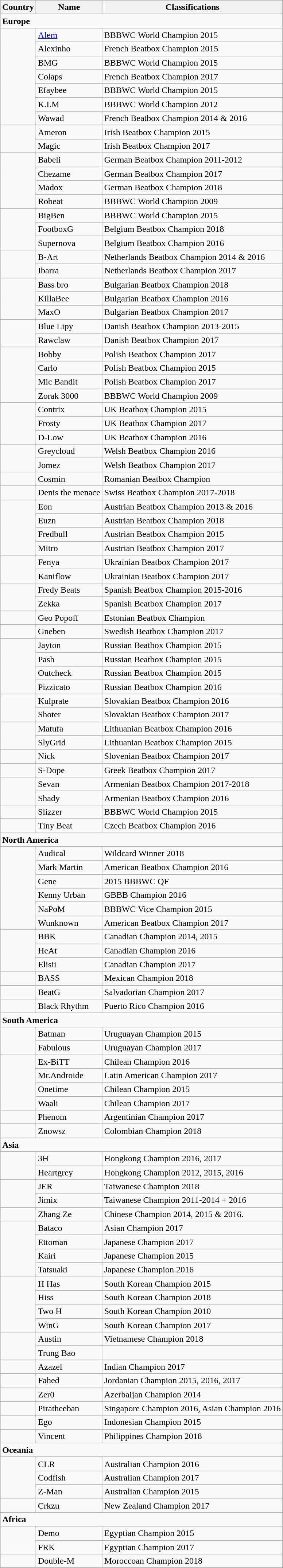<table class="wikitable">
<tr>
<th>Country</th>
<th>Name</th>
<th>Classifications</th>
</tr>
<tr>
<td colspan="3"><strong>Europe</strong></td>
</tr>
<tr>
<td rowspan="7"></td>
<td><a href='#'>Alem</a></td>
<td>BBBWC World Champion 2015</td>
</tr>
<tr>
<td>Alexinho</td>
<td>French Beatbox Champion 2015</td>
</tr>
<tr>
<td>BMG</td>
<td>BBBWC World Champion 2015</td>
</tr>
<tr>
<td>Colaps</td>
<td>French Beatbox Champion 2017</td>
</tr>
<tr>
<td>Efaybee</td>
<td>BBBWC World Champion 2015</td>
</tr>
<tr>
<td>K.I.M</td>
<td>BBBWC World Champion 2012</td>
</tr>
<tr>
<td>Wawad</td>
<td>French Beatbox Champion 2014 & 2016</td>
</tr>
<tr>
<td rowspan="2"></td>
<td>Ameron</td>
<td>Irish Beatbox Champion 2015</td>
</tr>
<tr>
<td>Magic</td>
<td>Irish Beatbox Champion 2017</td>
</tr>
<tr>
<td rowspan="4"></td>
<td>Babeli</td>
<td>German Beatbox Champion 2011-2012</td>
</tr>
<tr>
<td>Chezame</td>
<td>German Beatbox Champion 2017</td>
</tr>
<tr>
<td>Madox</td>
<td>German Beatbox Champion 2018</td>
</tr>
<tr>
<td>Robeat</td>
<td>BBBWC World Champion 2009</td>
</tr>
<tr>
<td rowspan="3"></td>
<td>BigBen</td>
<td>BBBWC World Champion 2015</td>
</tr>
<tr>
<td>FootboxG</td>
<td>Belgium Beatbox Champion 2018</td>
</tr>
<tr>
<td>Supernova</td>
<td>Belgium Beatbox Champion 2016</td>
</tr>
<tr>
<td rowspan="2"></td>
<td>B-Art</td>
<td>Netherlands Beatbox Champion 2014 & 2016</td>
</tr>
<tr>
<td>Ibarra</td>
<td>Netherlands Beatbox Champion 2017</td>
</tr>
<tr>
<td rowspan="3"></td>
<td>Bass bro</td>
<td>Bulgarian Beatbox Champion 2018</td>
</tr>
<tr>
<td>KillaBee</td>
<td>Bulgarian Beatbox Champion 2016</td>
</tr>
<tr>
<td>MaxO</td>
<td>Bulgarian Beatbox Champion 2017</td>
</tr>
<tr>
<td rowspan="2"></td>
<td>Blue Lipy</td>
<td>Danish Beatbox Champion 2013-2015</td>
</tr>
<tr>
<td>Rawclaw</td>
<td>Danish Beatbox Champion 2017</td>
</tr>
<tr>
<td rowspan="4"></td>
<td>Bobby</td>
<td>Polish Beatbox Champion 2017</td>
</tr>
<tr>
<td>Carlo</td>
<td>Polish Beatbox Champion 2015</td>
</tr>
<tr>
<td>Mic Bandit</td>
<td>Polish Beatbox Champion 2017</td>
</tr>
<tr>
<td>Zorak 3000</td>
<td>BBBWC World Champion 2009</td>
</tr>
<tr>
<td rowspan="3"></td>
<td>Contrix</td>
<td>UK Beatbox Champion 2015</td>
</tr>
<tr>
<td>Frosty</td>
<td>UK Beatbox Champion 2017</td>
</tr>
<tr>
<td>D-Low</td>
<td>UK Beatbox Champion 2016</td>
</tr>
<tr>
<td rowspan="2"></td>
<td>Greycloud</td>
<td>Welsh Beatbox Champion 2016</td>
</tr>
<tr>
<td>Jomez</td>
<td>Welsh Beatbox Champion 2017</td>
</tr>
<tr>
<td></td>
<td>Cosmin</td>
<td>Romanian Beatbox Champion</td>
</tr>
<tr>
<td></td>
<td>Denis the menace</td>
<td>Swiss Beatbox Champion 2017-2018</td>
</tr>
<tr>
<td rowspan="4"></td>
<td>Eon</td>
<td>Austrian Beatbox Champion 2013 & 2016</td>
</tr>
<tr>
<td>Euzn</td>
<td>Austrian Beatbox Champion 2018</td>
</tr>
<tr>
<td>Fredbull</td>
<td>Austrian Beatbox Champion 2015</td>
</tr>
<tr>
<td>Mitro</td>
<td>Austrian Beatbox Champion 2017</td>
</tr>
<tr>
<td rowspan="2"></td>
<td>Fenya</td>
<td>Ukrainian Beatbox Champion 2017</td>
</tr>
<tr>
<td>Kaniflow</td>
<td>Ukrainian Beatbox Champion 2017</td>
</tr>
<tr>
<td rowspan="2"></td>
<td>Fredy Beats</td>
<td>Spanish Beatbox Champion 2015-2016</td>
</tr>
<tr>
<td>Zekka</td>
<td>Spanish Beatbox Champion 2017</td>
</tr>
<tr>
<td></td>
<td>Geo Popoff</td>
<td>Estonian Beatbox Champion</td>
</tr>
<tr>
<td></td>
<td>Gneben</td>
<td>Swedish Beatbox Champion 2017</td>
</tr>
<tr>
<td rowspan="4"></td>
<td>Jayton</td>
<td>Russian Beatbox Champion 2015</td>
</tr>
<tr>
<td>Pash</td>
<td>Russian Beatbox Champion 2015</td>
</tr>
<tr>
<td>Outcheck</td>
<td>Russian Beatbox Champion 2015</td>
</tr>
<tr>
<td>Pizzicato</td>
<td>Russian Beatbox Champion 2016</td>
</tr>
<tr>
<td rowspan="2"></td>
<td>Kulprate</td>
<td>Slovakian Beatbox Champion 2016</td>
</tr>
<tr>
<td>Shoter</td>
<td>Slovakian Beatbox Champion 2017</td>
</tr>
<tr>
<td rowspan="2"></td>
<td>Matufa</td>
<td>Lithuanian Beatbox Champion 2016</td>
</tr>
<tr>
<td>SlyGrid</td>
<td>Lithuanian Beatbox Champion 2015</td>
</tr>
<tr>
<td></td>
<td>Nick</td>
<td>Slovenian Beatbox Champion 2017</td>
</tr>
<tr>
<td></td>
<td>S-Dope</td>
<td>Greek Beatbox Champion 2017</td>
</tr>
<tr>
<td rowspan="2"></td>
<td>Sevan</td>
<td>Armenian Beatbox Champion 2017-2018</td>
</tr>
<tr>
<td>Shady</td>
<td>Armenian Beatbox Champion 2016</td>
</tr>
<tr>
<td></td>
<td>Slizzer</td>
<td>BBBWC World Champion 2015</td>
</tr>
<tr>
<td></td>
<td>Tiny Beat</td>
<td>Czech Beatbox Champion 2016</td>
</tr>
<tr>
<td colspan="3"><strong>North America</strong></td>
</tr>
<tr>
<td rowspan="6"><br></td>
<td>Audical</td>
<td>Wildcard Winner 2018</td>
</tr>
<tr>
<td>Mark Martin</td>
<td>American Beatbox Champion 2016</td>
</tr>
<tr>
<td>Gene</td>
<td>2015 BBBWC QF</td>
</tr>
<tr>
<td>Kenny Urban</td>
<td>GBBB Champion 2016</td>
</tr>
<tr>
<td>NaPoM</td>
<td>BBBWC Vice Champion 2015</td>
</tr>
<tr>
<td>Wunknown</td>
<td>American Beatbox Champion 2017</td>
</tr>
<tr>
<td rowspan="3"><br></td>
<td>BBK</td>
<td>Canadian Champion 2014, 2015</td>
</tr>
<tr>
<td>HeAt</td>
<td>Canadian Champion 2016</td>
</tr>
<tr>
<td>Elisii</td>
<td>Canadian Champion 2017</td>
</tr>
<tr>
<td rowspan="1"><br></td>
<td>BASS</td>
<td>Mexican Champion 2018</td>
</tr>
<tr>
<td rowspan="1"><br></td>
<td>BeatG</td>
<td>Salvadorian Champion 2017</td>
</tr>
<tr>
<td rowspan="1"><br></td>
<td>Black Rhythm</td>
<td>Puerto Rico Champion 2016</td>
</tr>
<tr>
<td colspan="3"><strong>South America</strong></td>
</tr>
<tr>
<td rowspan="2"><br></td>
<td>Batman</td>
<td>Uruguayan Champion 2015</td>
</tr>
<tr>
<td>Fabulous</td>
<td>Uruguayan Champion 2017</td>
</tr>
<tr>
<td rowspan="4"><br></td>
<td>Ex-BiTT</td>
<td>Chilean Champion 2016</td>
</tr>
<tr>
<td>Mr.Androide</td>
<td>Latin American Champion 2017</td>
</tr>
<tr>
<td>Onetime</td>
<td>Chilean Champion 2015</td>
</tr>
<tr>
<td>Waali</td>
<td>Chilean Champion 2017</td>
</tr>
<tr>
<td rowspan="1"><br></td>
<td>Phenom</td>
<td>Argentinian Champion 2017</td>
</tr>
<tr>
<td rowspan="1"><br></td>
<td>Znowsz</td>
<td>Colombian Champion 2018</td>
</tr>
<tr>
<td colspan="3"><strong>Asia</strong></td>
</tr>
<tr>
<td rowspan="2"><br></td>
<td>3H</td>
<td>Hongkong Champion 2016, 2017</td>
</tr>
<tr>
<td>Heartgrey</td>
<td>Hongkong Champion 2012, 2015, 2016</td>
</tr>
<tr>
<td rowspan="2"><br></td>
<td>JER</td>
<td>Taiwanese Champion 2018</td>
</tr>
<tr>
<td>Jimix</td>
<td>Taiwanese Champion 2011-2014 + 2016</td>
</tr>
<tr>
<td rowspan="1"><br></td>
<td>Zhang Ze</td>
<td>Chinese Champion 2014, 2015 & 2016.</td>
</tr>
<tr>
<td rowspan="4"><br></td>
<td>Bataco</td>
<td>Asian Champion 2017</td>
</tr>
<tr>
<td>Ettoman</td>
<td>Japanese Champion 2017</td>
</tr>
<tr>
<td>Kairi</td>
<td>Japanese Champion 2015</td>
</tr>
<tr>
<td>Tatsuaki</td>
<td>Japanese Champion 2016</td>
</tr>
<tr>
<td rowspan="4"><br></td>
<td>H Has</td>
<td>South Korean Champion 2015</td>
</tr>
<tr>
<td>Hiss</td>
<td>South Korean Champion 2018</td>
</tr>
<tr>
<td>Two H</td>
<td>South Korean Champion 2010</td>
</tr>
<tr>
<td>WinG</td>
<td>South Korean Champion 2017</td>
</tr>
<tr>
<td rowspan="2"><br></td>
<td>Austin</td>
<td>Vietnamese Champion 2018</td>
</tr>
<tr>
<td>Trung Bao</td>
<td></td>
</tr>
<tr>
<td rowspan="1"><br></td>
<td>Azazel</td>
<td>Indian Champion 2017</td>
</tr>
<tr>
<td rowspan="1"><br></td>
<td>Fahed</td>
<td>Jordanian Champion 2015, 2016, 2017</td>
</tr>
<tr>
<td rowspan="1"><br></td>
<td>Zer0</td>
<td>Azerbaijan Champion 2014</td>
</tr>
<tr>
<td rowspan="1"><br></td>
<td>Piratheeban</td>
<td>Singapore Champion 2016, Asian Champion 2016</td>
</tr>
<tr>
<td rowspan="1"><br></td>
<td>Ego</td>
<td>Indonesian Champion 2015</td>
</tr>
<tr>
<td rowspan="1"><br></td>
<td>Vincent</td>
<td>Philippines Champion 2018</td>
</tr>
<tr>
<td colspan="3"><strong>Oceania</strong></td>
</tr>
<tr>
<td rowspan="3"><br></td>
<td>CLR</td>
<td>Australian Champion 2016</td>
</tr>
<tr>
<td>Codfish</td>
<td>Australian Champion 2017</td>
</tr>
<tr>
<td>Z-Man</td>
<td>Australian Champion 2015</td>
</tr>
<tr>
<td rowspan="1"><br></td>
<td>Crkzu</td>
<td>New Zealand Champion 2017</td>
</tr>
<tr>
<td colspan="3"><strong>Africa</strong></td>
</tr>
<tr>
<td rowspan="2"><br></td>
<td>Demo</td>
<td>Egyptian Champion 2015</td>
</tr>
<tr>
<td>FRK</td>
<td>Egyptian Champion 2017</td>
</tr>
<tr>
<td rowspan="1"><br></td>
<td>Double-M</td>
<td>Moroccoan Champion 2018</td>
</tr>
<tr>
</tr>
</table>
